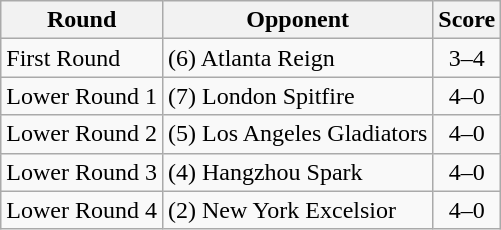<table class="wikitable" style="text-align:center">
<tr>
<th>Round</th>
<th>Opponent</th>
<th>Score</th>
</tr>
<tr>
<td style="text-align:left">First Round</td>
<td style="text-align:left">(6) Atlanta Reign</td>
<td>3–4</td>
</tr>
<tr>
<td style="text-align:left">Lower Round 1</td>
<td style="text-align:left">(7) London Spitfire</td>
<td>4–0</td>
</tr>
<tr>
<td style="text-align:left">Lower Round 2</td>
<td style="text-align:left">(5) Los Angeles Gladiators</td>
<td>4–0</td>
</tr>
<tr>
<td style="text-align:left">Lower Round 3</td>
<td style="text-align:left">(4) Hangzhou Spark</td>
<td>4–0</td>
</tr>
<tr>
<td style="text-align:left">Lower Round 4</td>
<td style="text-align:left">(2) New York Excelsior</td>
<td>4–0</td>
</tr>
</table>
